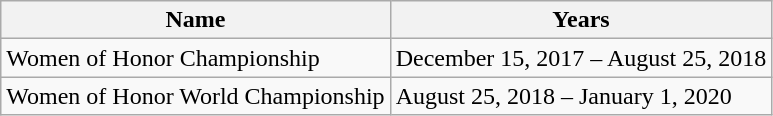<table class="wikitable">
<tr>
<th>Name</th>
<th>Years</th>
</tr>
<tr>
<td>Women of Honor Championship</td>
<td>December 15, 2017 – August 25, 2018</td>
</tr>
<tr>
<td>Women of Honor World Championship</td>
<td>August 25, 2018 – January 1, 2020</td>
</tr>
</table>
